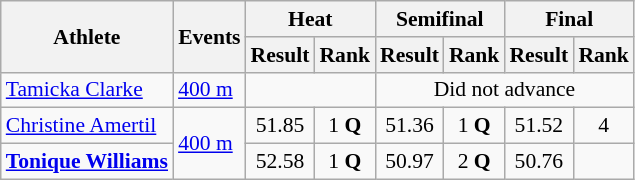<table class=wikitable style="font-size:90%">
<tr>
<th rowspan="2">Athlete</th>
<th rowspan="2">Events</th>
<th colspan="2">Heat</th>
<th colspan="2">Semifinal</th>
<th colspan="2">Final</th>
</tr>
<tr>
<th>Result</th>
<th>Rank</th>
<th>Result</th>
<th>Rank</th>
<th>Result</th>
<th>Rank</th>
</tr>
<tr>
<td><a href='#'>Tamicka Clarke</a></td>
<td><a href='#'>400 m</a></td>
<td colspan="2" align="center"></td>
<td colspan="4" align="center">Did not advance</td>
</tr>
<tr>
<td><a href='#'>Christine Amertil</a></td>
<td rowspan=2><a href='#'>400 m</a></td>
<td align="center">51.85</td>
<td align="center">1 <strong>Q</strong></td>
<td align="center">51.36</td>
<td align="center">1 <strong>Q</strong></td>
<td align="center">51.52</td>
<td align="center">4</td>
</tr>
<tr>
<td><strong><a href='#'>Tonique Williams</a></strong></td>
<td align="center">52.58</td>
<td align="center">1 <strong>Q</strong></td>
<td align="center">50.97</td>
<td align="center">2 <strong>Q</strong></td>
<td align="center">50.76</td>
<td align="center"></td>
</tr>
</table>
